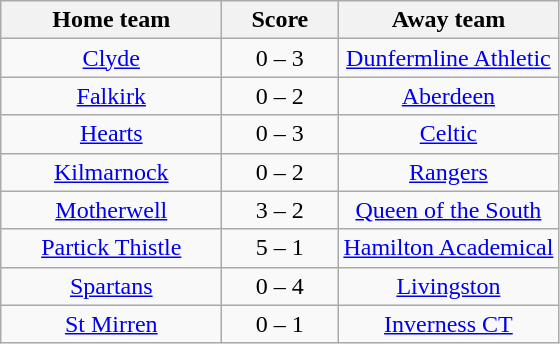<table class="wikitable" style="text-align: center">
<tr>
<th width=140>Home team</th>
<th width=70>Score</th>
<th width=140>Away team</th>
</tr>
<tr>
<td><a href='#'>Clyde</a></td>
<td>0 – 3</td>
<td><a href='#'>Dunfermline Athletic</a></td>
</tr>
<tr>
<td><a href='#'>Falkirk</a></td>
<td>0 – 2</td>
<td><a href='#'>Aberdeen</a></td>
</tr>
<tr>
<td><a href='#'>Hearts</a></td>
<td>0 – 3</td>
<td><a href='#'>Celtic</a></td>
</tr>
<tr>
<td><a href='#'>Kilmarnock</a></td>
<td>0 – 2</td>
<td><a href='#'>Rangers</a></td>
</tr>
<tr>
<td><a href='#'>Motherwell</a></td>
<td>3 – 2</td>
<td><a href='#'>Queen of the South</a></td>
</tr>
<tr>
<td><a href='#'>Partick Thistle</a></td>
<td>5 – 1</td>
<td><a href='#'>Hamilton Academical</a></td>
</tr>
<tr>
<td><a href='#'>Spartans</a></td>
<td>0 – 4</td>
<td><a href='#'>Livingston</a></td>
</tr>
<tr>
<td><a href='#'>St Mirren</a></td>
<td>0 – 1</td>
<td><a href='#'>Inverness CT</a></td>
</tr>
</table>
